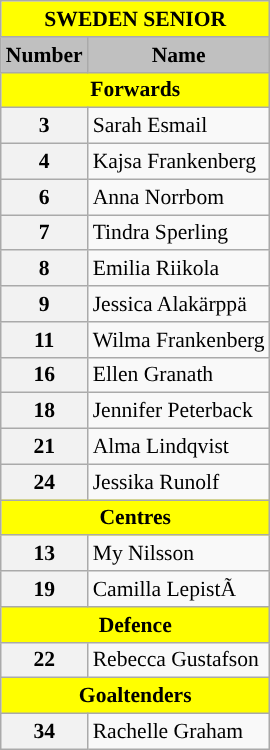<table class="wikitable" style="text-align:left; font-size:90%;">
<tr>
<th style=background:Yellow colspan=3>SWEDEN SENIOR</th>
</tr>
<tr>
<th style="background:silver;">Number</th>
<th style="background:silver;">Name</th>
</tr>
<tr>
<th style=background:Yellow colspan=3>Forwards</th>
</tr>
<tr>
<th>3</th>
<td>Sarah Esmail </td>
</tr>
<tr>
<th>4</th>
<td>Kajsa Frankenberg</td>
</tr>
<tr>
<th>6</th>
<td>Anna Norrbom</td>
</tr>
<tr>
<th>7</th>
<td>Tindra Sperling</td>
</tr>
<tr>
<th>8</th>
<td>Emilia Riikola</td>
</tr>
<tr>
<th>9</th>
<td>Jessica Alakärppä </td>
</tr>
<tr>
<th>11</th>
<td>Wilma Frankenberg</td>
</tr>
<tr>
<th>16</th>
<td>Ellen Granath</td>
</tr>
<tr>
<th>18</th>
<td>Jennifer Peterback</td>
</tr>
<tr>
<th>21</th>
<td>Alma Lindqvist</td>
</tr>
<tr>
<th>24</th>
<td>Jessika Runolf</td>
</tr>
<tr>
<th style=background:Yellow colspan=3>Centres</th>
</tr>
<tr>
<th>13</th>
<td>My Nilsson</td>
</tr>
<tr>
<th>19</th>
<td>Camilla LepistÃ</td>
</tr>
<tr>
<th style=background:Yellow colspan=3>Defence</th>
</tr>
<tr>
<th>22</th>
<td>Rebecca Gustafson</td>
</tr>
<tr>
<th style=background:Yellow colspan=3>Goaltenders</th>
</tr>
<tr>
<th>34</th>
<td>Rachelle Graham</td>
</tr>
</table>
